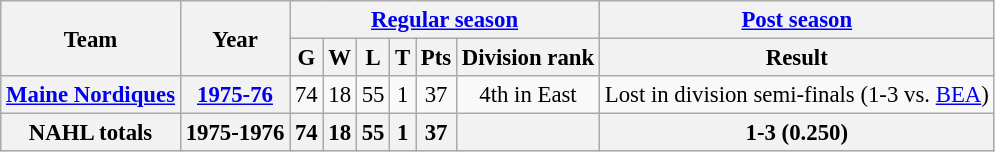<table class="wikitable" style="font-size: 95%; text-align:center;">
<tr>
<th rowspan="2">Team</th>
<th rowspan="2">Year</th>
<th colspan="6"><a href='#'>Regular season</a></th>
<th colspan="1"><a href='#'>Post season</a></th>
</tr>
<tr>
<th>G</th>
<th>W</th>
<th>L</th>
<th>T</th>
<th>Pts</th>
<th>Division rank</th>
<th>Result</th>
</tr>
<tr>
<th><a href='#'>Maine Nordiques</a></th>
<th><a href='#'>1975-76</a></th>
<td>74</td>
<td>18</td>
<td>55</td>
<td>1</td>
<td>37</td>
<td>4th in East</td>
<td>Lost in division semi-finals (1-3 vs. <a href='#'>BEA</a>)</td>
</tr>
<tr align="centre" bgcolor="#dddddd">
<th>NAHL totals</th>
<th>1975-1976</th>
<th>74</th>
<th>18</th>
<th>55</th>
<th>1</th>
<th>37</th>
<th></th>
<th>1-3 (0.250)</th>
</tr>
</table>
